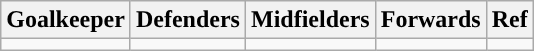<table class="wikitable">
<tr>
<th>Goalkeeper</th>
<th>Defenders</th>
<th>Midfielders</th>
<th>Forwards</th>
<th>Ref</th>
</tr>
<tr>
<td></td>
<td></td>
<td></td>
<td></td>
<td></td>
</tr>
</table>
